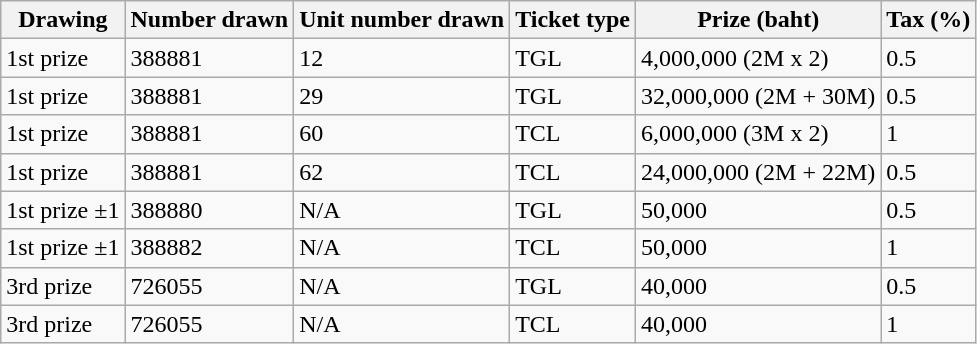<table class="wikitable">
<tr>
<th>Drawing</th>
<th>Number drawn</th>
<th>Unit number drawn</th>
<th>Ticket type</th>
<th>Prize (baht)</th>
<th>Tax (%)</th>
</tr>
<tr>
<td>1st prize</td>
<td>388881</td>
<td>12</td>
<td>TGL</td>
<td>4,000,000 (2M x 2)</td>
<td>0.5</td>
</tr>
<tr>
<td>1st prize</td>
<td>388881</td>
<td>29</td>
<td>TGL</td>
<td>32,000,000 (2M + 30M)</td>
<td>0.5</td>
</tr>
<tr>
<td>1st prize</td>
<td>388881</td>
<td>60</td>
<td>TCL</td>
<td>6,000,000 (3M x 2)</td>
<td>1</td>
</tr>
<tr>
<td>1st prize</td>
<td>388881</td>
<td>62</td>
<td>TCL</td>
<td>24,000,000 (2M + 22M)</td>
<td>0.5</td>
</tr>
<tr>
<td>1st prize ±1</td>
<td>388880</td>
<td>N/A</td>
<td>TGL</td>
<td>50,000</td>
<td>0.5</td>
</tr>
<tr>
<td>1st prize ±1</td>
<td>388882</td>
<td>N/A</td>
<td>TCL</td>
<td>50,000</td>
<td>1</td>
</tr>
<tr>
<td>3rd prize</td>
<td>726055</td>
<td>N/A</td>
<td>TGL</td>
<td>40,000</td>
<td>0.5</td>
</tr>
<tr>
<td>3rd prize</td>
<td>726055</td>
<td>N/A</td>
<td>TCL</td>
<td>40,000</td>
<td>1</td>
</tr>
</table>
